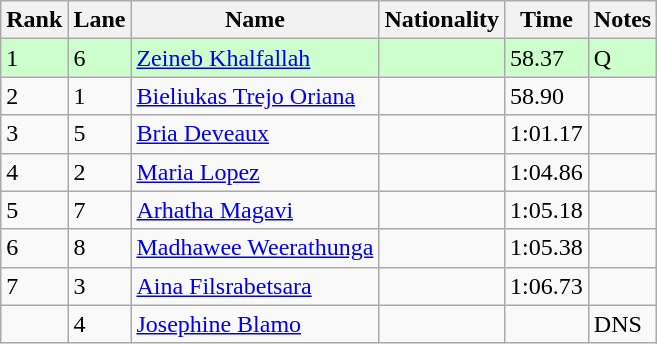<table class="wikitable">
<tr>
<th>Rank</th>
<th>Lane</th>
<th>Name</th>
<th>Nationality</th>
<th>Time</th>
<th>Notes</th>
</tr>
<tr bgcolor=ccffcc>
<td>1</td>
<td>6</td>
<td><a href='#'>Zeineb Khalfallah</a></td>
<td></td>
<td>58.37</td>
<td>Q</td>
</tr>
<tr>
<td>2</td>
<td>1</td>
<td><a href='#'>Bieliukas Trejo Oriana</a></td>
<td></td>
<td>58.90</td>
<td></td>
</tr>
<tr>
<td>3</td>
<td>5</td>
<td><a href='#'>Bria Deveaux</a></td>
<td></td>
<td>1:01.17</td>
<td></td>
</tr>
<tr>
<td>4</td>
<td>2</td>
<td><a href='#'>Maria Lopez</a></td>
<td></td>
<td>1:04.86</td>
<td></td>
</tr>
<tr>
<td>5</td>
<td>7</td>
<td><a href='#'>Arhatha Magavi</a></td>
<td></td>
<td>1:05.18</td>
<td></td>
</tr>
<tr>
<td>6</td>
<td>8</td>
<td><a href='#'>Madhawee Weerathunga</a></td>
<td></td>
<td>1:05.38</td>
<td></td>
</tr>
<tr>
<td>7</td>
<td>3</td>
<td><a href='#'>Aina Filsrabetsara</a></td>
<td></td>
<td>1:06.73</td>
<td></td>
</tr>
<tr>
<td></td>
<td>4</td>
<td><a href='#'>Josephine Blamo</a></td>
<td></td>
<td></td>
<td>DNS</td>
</tr>
</table>
